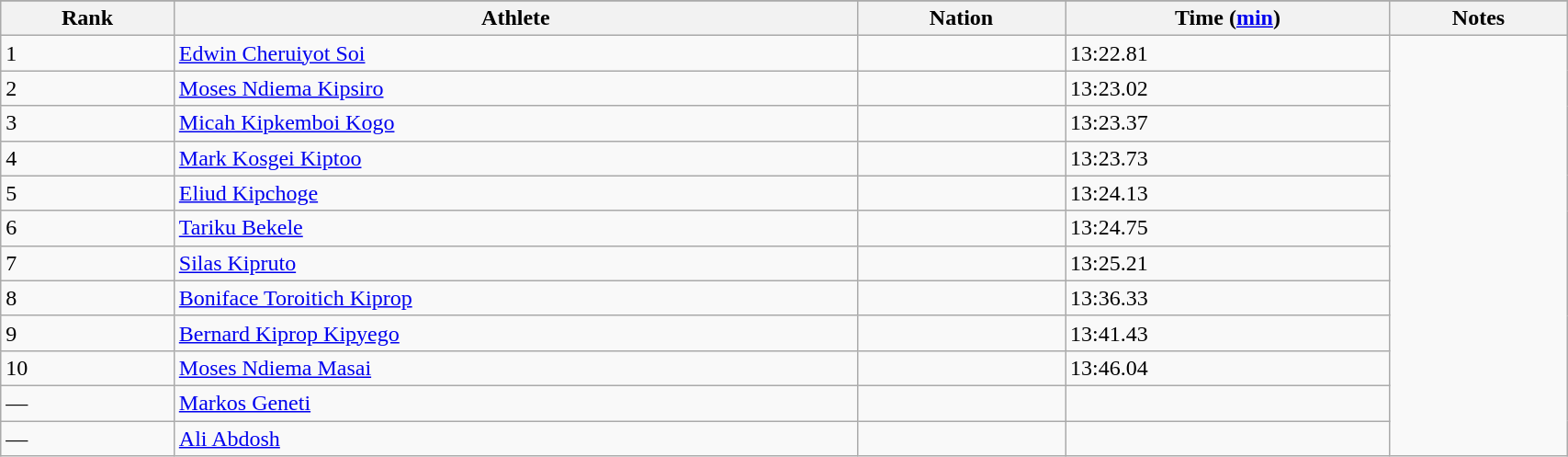<table class="wikitable" width=90%>
<tr>
</tr>
<tr>
<th>Rank</th>
<th>Athlete</th>
<th>Nation</th>
<th>Time (<a href='#'>min</a>)</th>
<th>Notes</th>
</tr>
<tr>
<td>1</td>
<td><a href='#'>Edwin Cheruiyot Soi</a></td>
<td></td>
<td>13:22.81</td>
</tr>
<tr>
<td>2</td>
<td><a href='#'>Moses Ndiema Kipsiro</a></td>
<td></td>
<td>13:23.02</td>
</tr>
<tr>
<td>3</td>
<td><a href='#'>Micah Kipkemboi Kogo</a></td>
<td></td>
<td>13:23.37</td>
</tr>
<tr>
<td>4</td>
<td><a href='#'>Mark Kosgei Kiptoo</a></td>
<td></td>
<td>13:23.73</td>
</tr>
<tr>
<td>5</td>
<td><a href='#'>Eliud Kipchoge</a></td>
<td></td>
<td>13:24.13</td>
</tr>
<tr>
<td>6</td>
<td><a href='#'>Tariku Bekele</a></td>
<td></td>
<td>13:24.75</td>
</tr>
<tr>
<td>7</td>
<td><a href='#'>Silas Kipruto</a></td>
<td></td>
<td>13:25.21</td>
</tr>
<tr>
<td>8</td>
<td><a href='#'>Boniface Toroitich Kiprop</a></td>
<td></td>
<td>13:36.33</td>
</tr>
<tr>
<td>9</td>
<td><a href='#'>Bernard Kiprop Kipyego</a></td>
<td></td>
<td>13:41.43</td>
</tr>
<tr>
<td>10</td>
<td><a href='#'>Moses Ndiema Masai</a></td>
<td></td>
<td>13:46.04</td>
</tr>
<tr>
<td>—</td>
<td><a href='#'>Markos Geneti</a></td>
<td></td>
<td></td>
</tr>
<tr>
<td>—</td>
<td><a href='#'>Ali Abdosh</a></td>
<td></td>
<td></td>
</tr>
</table>
